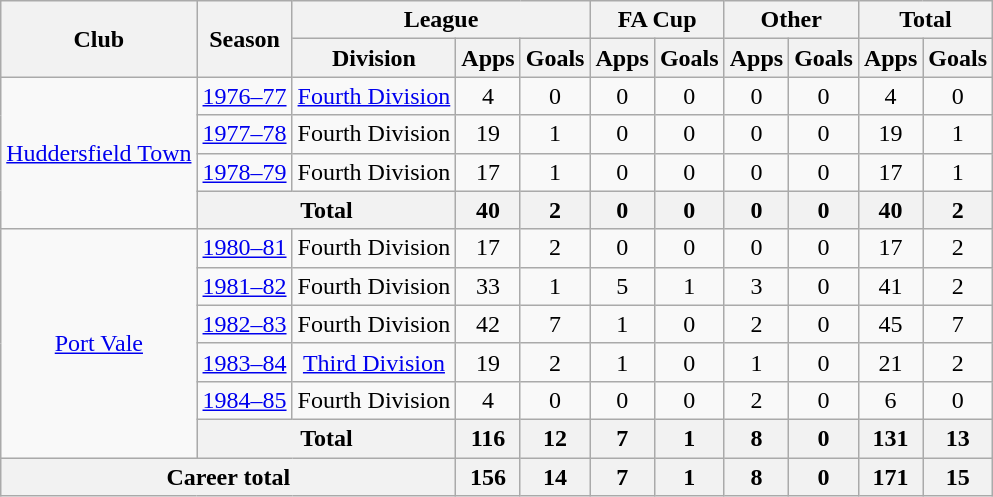<table class="wikitable" style="text-align: center;">
<tr>
<th rowspan="2">Club</th>
<th rowspan="2">Season</th>
<th colspan="3">League</th>
<th colspan="2">FA Cup</th>
<th colspan="2">Other</th>
<th colspan="2">Total</th>
</tr>
<tr>
<th>Division</th>
<th>Apps</th>
<th>Goals</th>
<th>Apps</th>
<th>Goals</th>
<th>Apps</th>
<th>Goals</th>
<th>Apps</th>
<th>Goals</th>
</tr>
<tr>
<td rowspan="4"><a href='#'>Huddersfield Town</a></td>
<td><a href='#'>1976–77</a></td>
<td><a href='#'>Fourth Division</a></td>
<td>4</td>
<td>0</td>
<td>0</td>
<td>0</td>
<td>0</td>
<td>0</td>
<td>4</td>
<td>0</td>
</tr>
<tr>
<td><a href='#'>1977–78</a></td>
<td>Fourth Division</td>
<td>19</td>
<td>1</td>
<td>0</td>
<td>0</td>
<td>0</td>
<td>0</td>
<td>19</td>
<td>1</td>
</tr>
<tr>
<td><a href='#'>1978–79</a></td>
<td>Fourth Division</td>
<td>17</td>
<td>1</td>
<td>0</td>
<td>0</td>
<td>0</td>
<td>0</td>
<td>17</td>
<td>1</td>
</tr>
<tr>
<th colspan="2">Total</th>
<th>40</th>
<th>2</th>
<th>0</th>
<th>0</th>
<th>0</th>
<th>0</th>
<th>40</th>
<th>2</th>
</tr>
<tr>
<td rowspan="6"><a href='#'>Port Vale</a></td>
<td><a href='#'>1980–81</a></td>
<td>Fourth Division</td>
<td>17</td>
<td>2</td>
<td>0</td>
<td>0</td>
<td>0</td>
<td>0</td>
<td>17</td>
<td>2</td>
</tr>
<tr>
<td><a href='#'>1981–82</a></td>
<td>Fourth Division</td>
<td>33</td>
<td>1</td>
<td>5</td>
<td>1</td>
<td>3</td>
<td>0</td>
<td>41</td>
<td>2</td>
</tr>
<tr>
<td><a href='#'>1982–83</a></td>
<td>Fourth Division</td>
<td>42</td>
<td>7</td>
<td>1</td>
<td>0</td>
<td>2</td>
<td>0</td>
<td>45</td>
<td>7</td>
</tr>
<tr>
<td><a href='#'>1983–84</a></td>
<td><a href='#'>Third Division</a></td>
<td>19</td>
<td>2</td>
<td>1</td>
<td>0</td>
<td>1</td>
<td>0</td>
<td>21</td>
<td>2</td>
</tr>
<tr>
<td><a href='#'>1984–85</a></td>
<td>Fourth Division</td>
<td>4</td>
<td>0</td>
<td>0</td>
<td>0</td>
<td>2</td>
<td>0</td>
<td>6</td>
<td>0</td>
</tr>
<tr>
<th colspan="2">Total</th>
<th>116</th>
<th>12</th>
<th>7</th>
<th>1</th>
<th>8</th>
<th>0</th>
<th>131</th>
<th>13</th>
</tr>
<tr>
<th colspan="3">Career total</th>
<th>156</th>
<th>14</th>
<th>7</th>
<th>1</th>
<th>8</th>
<th>0</th>
<th>171</th>
<th>15</th>
</tr>
</table>
